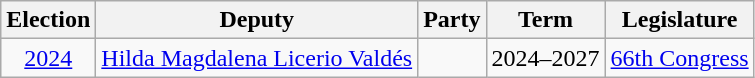<table class="wikitable sortable" style="text-align: center">
<tr>
<th>Election</th>
<th class="unsortable">Deputy</th>
<th class="unsortable">Party</th>
<th class="unsortable">Term</th>
<th class="unsortable">Legislature</th>
</tr>
<tr>
<td><a href='#'>2024</a></td>
<td><a href='#'>Hilda Magdalena Licerio Valdés</a></td>
<td></td>
<td>2024–2027</td>
<td><a href='#'>66th Congress</a></td>
</tr>
</table>
